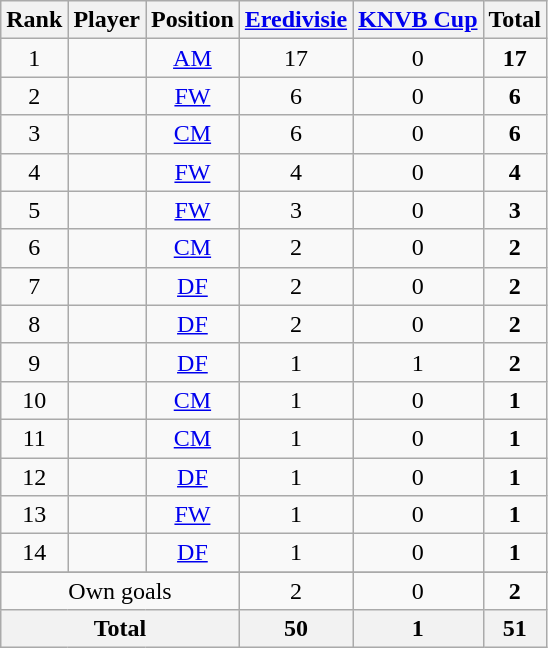<table class="wikitable sortable">
<tr>
<th>Rank</th>
<th>Player</th>
<th>Position</th>
<th><a href='#'>Eredivisie</a></th>
<th><a href='#'>KNVB Cup</a></th>
<th>Total</th>
</tr>
<tr>
<td align="center">1</td>
<td> </td>
<td align="center"><a href='#'>AM</a></td>
<td align="center">17</td>
<td align="center">0</td>
<td align="center"><strong>17</strong></td>
</tr>
<tr>
<td align="center">2</td>
<td> </td>
<td align="center"><a href='#'>FW</a></td>
<td align="center">6</td>
<td align="center">0</td>
<td align="center"><strong>6</strong></td>
</tr>
<tr>
<td align="center">3</td>
<td> </td>
<td align="center"><a href='#'>CM</a></td>
<td align="center">6</td>
<td align="center">0</td>
<td align="center"><strong>6</strong></td>
</tr>
<tr>
<td align="center">4</td>
<td> </td>
<td align="center"><a href='#'>FW</a></td>
<td align="center">4</td>
<td align="center">0</td>
<td align="center"><strong>4</strong></td>
</tr>
<tr>
<td align="center">5</td>
<td> </td>
<td align="center"><a href='#'>FW</a></td>
<td align="center">3</td>
<td align="center">0</td>
<td align="center"><strong>3</strong></td>
</tr>
<tr>
<td align="center">6</td>
<td> </td>
<td align="center"><a href='#'>CM</a></td>
<td align="center">2</td>
<td align="center">0</td>
<td align="center"><strong>2</strong></td>
</tr>
<tr>
<td align="center">7</td>
<td> </td>
<td align="center"><a href='#'>DF</a></td>
<td align="center">2</td>
<td align="center">0</td>
<td align="center"><strong>2</strong></td>
</tr>
<tr>
<td align="center">8</td>
<td> </td>
<td align="center"><a href='#'>DF</a></td>
<td align="center">2</td>
<td align="center">0</td>
<td align="center"><strong>2</strong></td>
</tr>
<tr>
<td align="center">9</td>
<td> </td>
<td align="center"><a href='#'>DF</a></td>
<td align="center">1</td>
<td align="center">1</td>
<td align="center"><strong>2</strong></td>
</tr>
<tr>
<td align="center">10</td>
<td> </td>
<td align="center"><a href='#'>CM</a></td>
<td align="center">1</td>
<td align="center">0</td>
<td align="center"><strong>1</strong></td>
</tr>
<tr>
<td align="center">11</td>
<td> </td>
<td align="center"><a href='#'>CM</a></td>
<td align="center">1</td>
<td align="center">0</td>
<td align="center"><strong>1</strong></td>
</tr>
<tr>
<td align="center">12</td>
<td> </td>
<td align="center"><a href='#'>DF</a></td>
<td align="center">1</td>
<td align="center">0</td>
<td align="center"><strong>1</strong></td>
</tr>
<tr>
<td align="center">13</td>
<td> </td>
<td align="center"><a href='#'>FW</a></td>
<td align="center">1</td>
<td align="center">0</td>
<td align="center"><strong>1</strong></td>
</tr>
<tr>
<td align="center">14</td>
<td> </td>
<td align="center"><a href='#'>DF</a></td>
<td align="center">1</td>
<td align="center">0</td>
<td align="center"><strong>1</strong></td>
</tr>
<tr>
</tr>
<tr class="sortbottom">
<td align="center" colspan="3">Own goals</td>
<td align="center">2</td>
<td align="center">0</td>
<td align="center"><strong>2</strong></td>
</tr>
<tr>
<th colspan="3">Total</th>
<th>50</th>
<th>1</th>
<th>51</th>
</tr>
</table>
